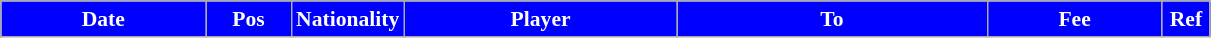<table class="wikitable"  style="text-align:center; font-size:90%; ">
<tr>
<th style="background:#0000FF;color:#FFFFFF;width:130px;">Date</th>
<th style="background:#0000FF;color:#FFFFFF;width:50px;">Pos</th>
<th style="background:#0000FF;color:#FFFFFF;width:50px;">Nationality</th>
<th style="background:#0000FF;color:#FFFFFF;width:175px;">Player</th>
<th style="background:#0000FF;color:#FFFFFF;width:200px;">To</th>
<th style="background:#0000FF;color:#FFFFFF;width:110px;">Fee</th>
<th style="background:#0000FF;color:#FFFFFF;width:25px;">Ref</th>
</tr>
</table>
